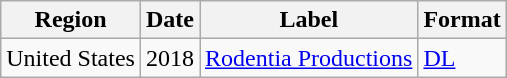<table class="wikitable">
<tr>
<th>Region</th>
<th>Date</th>
<th>Label</th>
<th>Format</th>
</tr>
<tr>
<td>United States</td>
<td>2018</td>
<td><a href='#'>Rodentia Productions</a></td>
<td><a href='#'>DL</a></td>
</tr>
</table>
